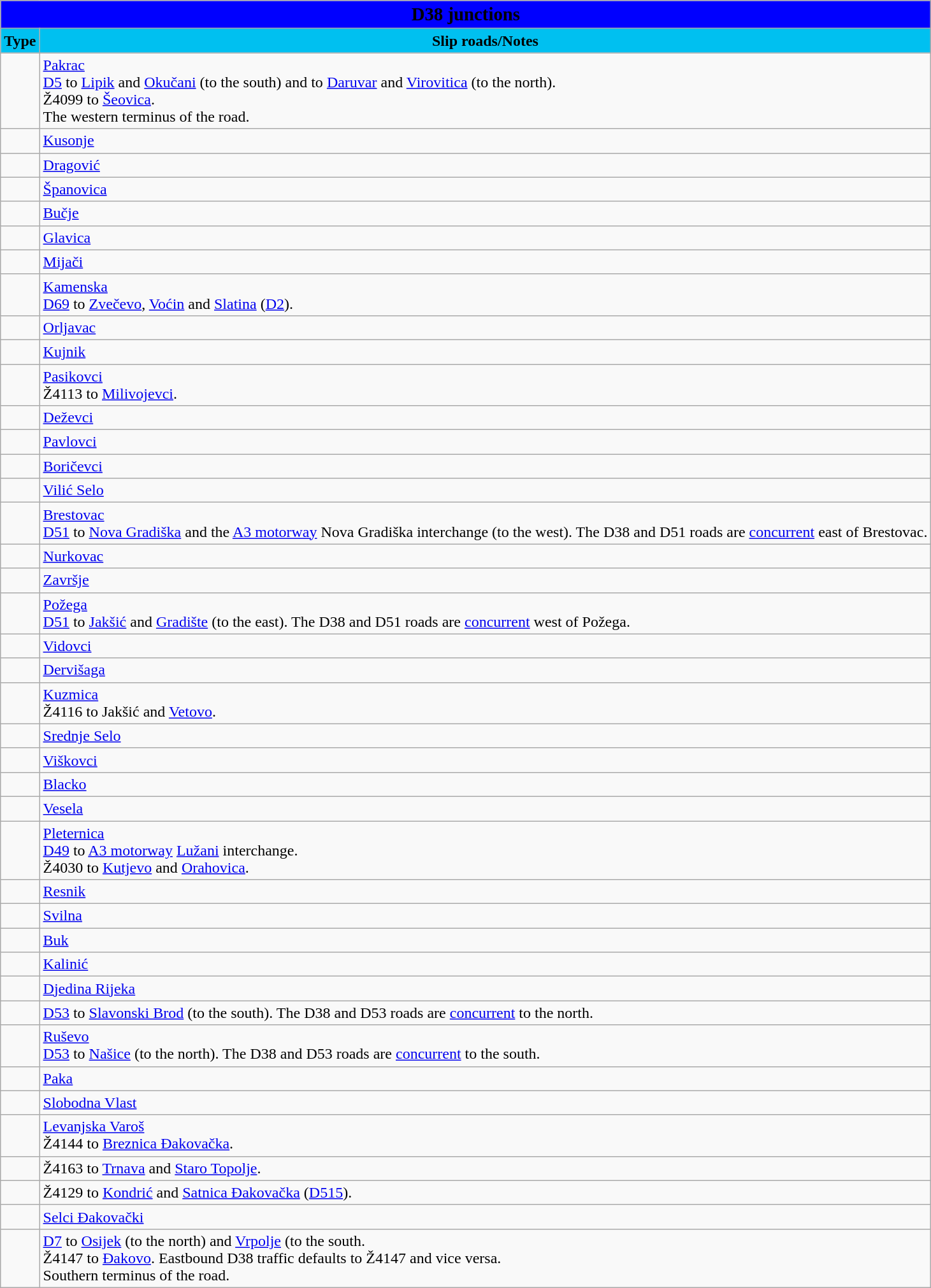<table class="wikitable">
<tr>
<td colspan=2 bgcolor=blue align=center style=margin-top:15><span><big><strong>D38 junctions</strong></big></span></td>
</tr>
<tr>
<td align=center bgcolor=00c0f0><strong>Type</strong></td>
<td align=center bgcolor=00c0f0><strong>Slip roads/Notes</strong></td>
</tr>
<tr>
<td></td>
<td><a href='#'>Pakrac</a><br> <a href='#'>D5</a> to <a href='#'>Lipik</a> and <a href='#'>Okučani</a> (to the south) and to <a href='#'>Daruvar</a> and <a href='#'>Virovitica</a> (to the north).<br>Ž4099 to <a href='#'>Šeovica</a>.<br>The western terminus of the road.</td>
</tr>
<tr>
<td></td>
<td><a href='#'>Kusonje</a></td>
</tr>
<tr>
<td></td>
<td><a href='#'>Dragović</a></td>
</tr>
<tr>
<td></td>
<td><a href='#'>Španovica</a></td>
</tr>
<tr>
<td></td>
<td><a href='#'>Bučje</a></td>
</tr>
<tr>
<td></td>
<td><a href='#'>Glavica</a></td>
</tr>
<tr>
<td></td>
<td><a href='#'>Mijači</a></td>
</tr>
<tr>
<td></td>
<td><a href='#'>Kamenska</a><br> <a href='#'>D69</a> to <a href='#'>Zvečevo</a>, <a href='#'>Voćin</a> and <a href='#'>Slatina</a> (<a href='#'>D2</a>).</td>
</tr>
<tr>
<td></td>
<td><a href='#'>Orljavac</a></td>
</tr>
<tr>
<td></td>
<td><a href='#'>Kujnik</a></td>
</tr>
<tr>
<td></td>
<td><a href='#'>Pasikovci</a><br>Ž4113 to <a href='#'>Milivojevci</a>.</td>
</tr>
<tr>
<td></td>
<td><a href='#'>Deževci</a></td>
</tr>
<tr>
<td></td>
<td><a href='#'>Pavlovci</a></td>
</tr>
<tr>
<td></td>
<td><a href='#'>Boričevci</a></td>
</tr>
<tr>
<td></td>
<td><a href='#'>Vilić Selo</a></td>
</tr>
<tr>
<td></td>
<td><a href='#'>Brestovac</a><br> <a href='#'>D51</a> to <a href='#'>Nova Gradiška</a> and the <a href='#'>A3 motorway</a> Nova Gradiška interchange (to the west). The D38 and D51 roads are <a href='#'>concurrent</a> east of Brestovac.</td>
</tr>
<tr>
<td></td>
<td><a href='#'>Nurkovac</a></td>
</tr>
<tr>
<td></td>
<td><a href='#'>Završje</a></td>
</tr>
<tr>
<td></td>
<td><a href='#'>Požega</a><br> <a href='#'>D51</a> to <a href='#'>Jakšić</a> and <a href='#'>Gradište</a> (to the east). The D38 and D51 roads are <a href='#'>concurrent</a> west of Požega.</td>
</tr>
<tr>
<td></td>
<td><a href='#'>Vidovci</a></td>
</tr>
<tr>
<td></td>
<td><a href='#'>Dervišaga</a></td>
</tr>
<tr>
<td></td>
<td><a href='#'>Kuzmica</a><br>Ž4116 to Jakšić and <a href='#'>Vetovo</a>.</td>
</tr>
<tr>
<td></td>
<td><a href='#'>Srednje Selo</a></td>
</tr>
<tr>
<td></td>
<td><a href='#'>Viškovci</a></td>
</tr>
<tr>
<td></td>
<td><a href='#'>Blacko</a></td>
</tr>
<tr>
<td></td>
<td><a href='#'>Vesela</a></td>
</tr>
<tr>
<td></td>
<td><a href='#'>Pleternica</a><br> <a href='#'>D49</a> to <a href='#'>A3 motorway</a> <a href='#'>Lužani</a> interchange.<br>Ž4030 to <a href='#'>Kutjevo</a> and <a href='#'>Orahovica</a>.</td>
</tr>
<tr>
<td></td>
<td><a href='#'>Resnik</a></td>
</tr>
<tr>
<td></td>
<td><a href='#'>Svilna</a></td>
</tr>
<tr>
<td></td>
<td><a href='#'>Buk</a></td>
</tr>
<tr>
<td></td>
<td><a href='#'>Kalinić</a></td>
</tr>
<tr>
<td></td>
<td><a href='#'>Djedina Rijeka</a></td>
</tr>
<tr>
<td></td>
<td> <a href='#'>D53</a> to <a href='#'>Slavonski Brod</a> (to the south). The D38 and D53 roads are <a href='#'>concurrent</a> to the north.</td>
</tr>
<tr>
<td></td>
<td><a href='#'>Ruševo</a><br> <a href='#'>D53</a> to <a href='#'>Našice</a> (to the north). The D38 and D53 roads are <a href='#'>concurrent</a> to the south.</td>
</tr>
<tr>
<td></td>
<td><a href='#'>Paka</a></td>
</tr>
<tr>
<td></td>
<td><a href='#'>Slobodna Vlast</a></td>
</tr>
<tr>
<td></td>
<td><a href='#'>Levanjska Varoš</a><br>Ž4144 to <a href='#'>Breznica Đakovačka</a>.</td>
</tr>
<tr>
<td></td>
<td>Ž4163 to <a href='#'>Trnava</a> and <a href='#'>Staro Topolje</a>.</td>
</tr>
<tr>
<td></td>
<td>Ž4129 to <a href='#'>Kondrić</a> and <a href='#'>Satnica Đakovačka</a> (<a href='#'>D515</a>).</td>
</tr>
<tr>
<td></td>
<td><a href='#'>Selci Đakovački</a></td>
</tr>
<tr>
<td></td>
<td> <a href='#'>D7</a> to <a href='#'>Osijek</a> (to the north) and <a href='#'>Vrpolje</a> (to the south.<br>Ž4147 to <a href='#'>Đakovo</a>. Eastbound D38 traffic defaults to Ž4147 and vice versa.<br>Southern terminus of the road.</td>
</tr>
</table>
